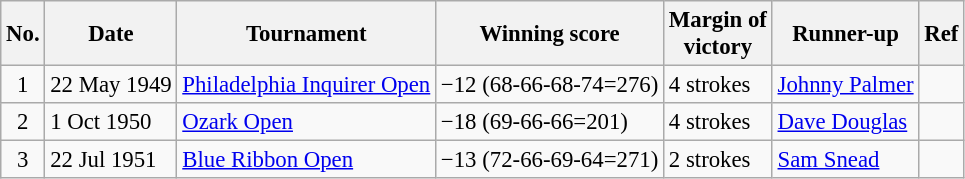<table class="wikitable" style="font-size:95%;">
<tr>
<th>No.</th>
<th>Date</th>
<th>Tournament</th>
<th>Winning score</th>
<th>Margin of<br>victory</th>
<th>Runner-up</th>
<th>Ref</th>
</tr>
<tr>
<td align=center>1</td>
<td>22 May 1949</td>
<td><a href='#'>Philadelphia Inquirer Open</a></td>
<td>−12 (68-66-68-74=276)</td>
<td>4 strokes</td>
<td> <a href='#'>Johnny Palmer</a></td>
<td></td>
</tr>
<tr>
<td align=center>2</td>
<td>1 Oct 1950</td>
<td><a href='#'>Ozark Open</a></td>
<td>−18 (69-66-66=201)</td>
<td>4 strokes</td>
<td> <a href='#'>Dave Douglas</a></td>
<td></td>
</tr>
<tr>
<td align=center>3</td>
<td>22 Jul 1951</td>
<td><a href='#'>Blue Ribbon Open</a></td>
<td>−13 (72-66-69-64=271)</td>
<td>2 strokes</td>
<td> <a href='#'>Sam Snead</a></td>
<td></td>
</tr>
</table>
